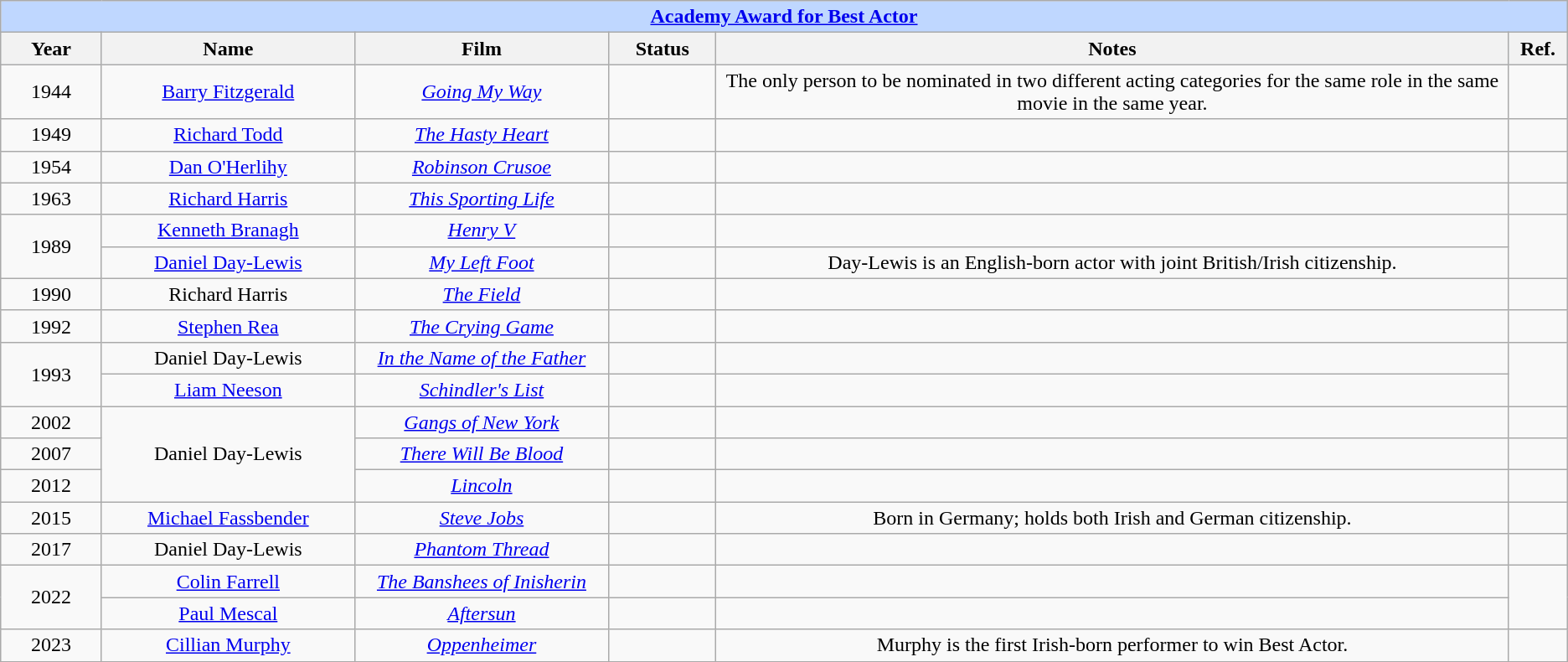<table class="wikitable" style="text-align: center">
<tr ---- bgcolor="#bfd7ff">
<td colspan=6 align=center><strong><a href='#'>Academy Award for Best Actor</a></strong></td>
</tr>
<tr ---- bgcolor="#ebf5ff">
<th width="75">Year</th>
<th width="200">Name</th>
<th width="200">Film</th>
<th width="80">Status</th>
<th width="650">Notes</th>
<th width="40">Ref.</th>
</tr>
<tr>
<td>1944</td>
<td><a href='#'>Barry Fitzgerald</a></td>
<td><em><a href='#'>Going My Way</a></em></td>
<td></td>
<td>The only person to be nominated in two different acting categories for the same role in the same movie in the same year.</td>
<td></td>
</tr>
<tr>
<td>1949</td>
<td><a href='#'>Richard Todd</a></td>
<td><em><a href='#'>The Hasty Heart</a></em></td>
<td></td>
<td></td>
<td></td>
</tr>
<tr>
<td>1954</td>
<td><a href='#'>Dan O'Herlihy</a></td>
<td><em><a href='#'>Robinson Crusoe</a></em></td>
<td></td>
<td></td>
<td></td>
</tr>
<tr>
<td>1963</td>
<td><a href='#'>Richard Harris</a></td>
<td><em><a href='#'>This Sporting Life</a></em></td>
<td></td>
<td></td>
<td></td>
</tr>
<tr>
<td rowspan="2">1989</td>
<td><a href='#'>Kenneth Branagh</a></td>
<td><em><a href='#'>Henry V</a></em></td>
<td></td>
<td></td>
<td rowspan="2"></td>
</tr>
<tr>
<td><a href='#'>Daniel Day-Lewis</a></td>
<td><em><a href='#'>My Left Foot</a></em></td>
<td></td>
<td>Day-Lewis is an English-born actor with joint British/Irish citizenship.</td>
</tr>
<tr>
<td>1990</td>
<td>Richard Harris</td>
<td><em><a href='#'>The Field</a></em></td>
<td></td>
<td></td>
<td></td>
</tr>
<tr>
<td>1992</td>
<td><a href='#'>Stephen Rea</a></td>
<td><em><a href='#'>The Crying Game</a></em></td>
<td></td>
<td></td>
<td></td>
</tr>
<tr>
<td rowspan="2">1993</td>
<td>Daniel Day-Lewis</td>
<td><em><a href='#'>In the Name of the Father</a></em></td>
<td></td>
<td></td>
<td rowspan="2"></td>
</tr>
<tr>
<td><a href='#'>Liam Neeson</a></td>
<td><em><a href='#'>Schindler's List</a></em></td>
<td></td>
<td></td>
</tr>
<tr>
<td>2002</td>
<td rowspan="3">Daniel Day-Lewis</td>
<td><em><a href='#'>Gangs of New York</a></em></td>
<td></td>
<td></td>
<td></td>
</tr>
<tr>
<td>2007</td>
<td><em><a href='#'>There Will Be Blood</a></em></td>
<td></td>
<td></td>
<td></td>
</tr>
<tr>
<td>2012</td>
<td><em><a href='#'>Lincoln</a></em></td>
<td></td>
<td></td>
<td></td>
</tr>
<tr>
<td>2015</td>
<td><a href='#'>Michael Fassbender</a></td>
<td><em><a href='#'>Steve Jobs</a></em></td>
<td></td>
<td>Born in Germany; holds both Irish and German citizenship.</td>
<td></td>
</tr>
<tr>
<td>2017</td>
<td>Daniel Day-Lewis</td>
<td><em><a href='#'>Phantom Thread</a></em></td>
<td></td>
<td></td>
<td></td>
</tr>
<tr>
<td rowspan="2">2022</td>
<td><a href='#'>Colin Farrell</a></td>
<td><em><a href='#'>The Banshees of Inisherin</a></em></td>
<td></td>
<td></td>
<td rowspan="2"></td>
</tr>
<tr>
<td><a href='#'>Paul Mescal</a></td>
<td><em><a href='#'>Aftersun</a></em></td>
<td></td>
<td></td>
</tr>
<tr>
<td>2023</td>
<td><a href='#'>Cillian Murphy</a></td>
<td><em><a href='#'>Oppenheimer</a></em></td>
<td></td>
<td>Murphy is the first Irish-born performer to win Best Actor.</td>
<td></td>
</tr>
<tr>
</tr>
</table>
